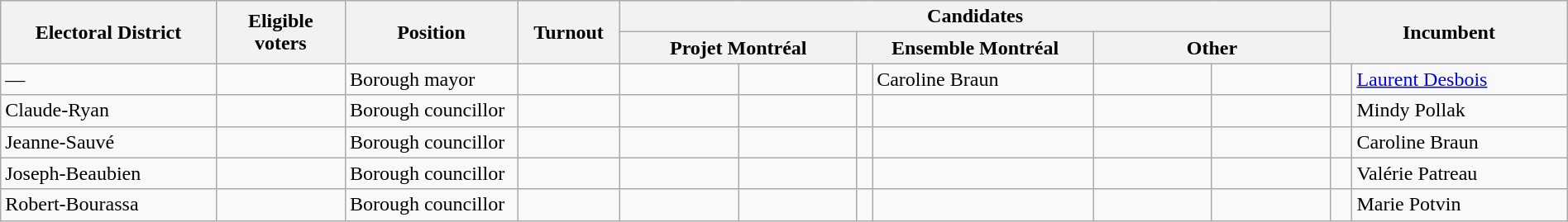<table class="wikitable" width="100%">
<tr>
<th width=10% rowspan=2>Electoral District</th>
<th width=6% rowspan=2>Eligible voters</th>
<th width=8% rowspan=2>Position</th>
<th width=4% rowspan=2>Turnout</th>
<th colspan=6>Candidates</th>
<th width=11% colspan=2 rowspan=2>Incumbent</th>
</tr>
<tr>
<th width=11% colspan=2 ><span>Projet Montréal</span></th>
<th width=11% colspan=2 ><span>Ensemble Montréal</span></th>
<th width=11% colspan=2 >Other</th>
</tr>
<tr>
<td>—</td>
<td></td>
<td>Borough mayor</td>
<td></td>
<td></td>
<td></td>
<td></td>
<td>Caroline Braun</td>
<td></td>
<td></td>
<td> </td>
<td><a href='#'>Laurent Desbois</a></td>
</tr>
<tr>
<td>Claude-Ryan</td>
<td></td>
<td>Borough councillor</td>
<td></td>
<td></td>
<td></td>
<td></td>
<td></td>
<td></td>
<td></td>
<td> </td>
<td>Mindy Pollak</td>
</tr>
<tr>
<td>Jeanne-Sauvé</td>
<td></td>
<td>Borough councillor</td>
<td></td>
<td></td>
<td></td>
<td></td>
<td></td>
<td></td>
<td></td>
<td> </td>
<td>Caroline Braun</td>
</tr>
<tr>
<td>Joseph-Beaubien</td>
<td></td>
<td>Borough councillor</td>
<td></td>
<td></td>
<td></td>
<td></td>
<td></td>
<td></td>
<td></td>
<td> </td>
<td>Valérie Patreau</td>
</tr>
<tr>
<td>Robert-Bourassa</td>
<td></td>
<td>Borough councillor</td>
<td></td>
<td></td>
<td></td>
<td></td>
<td></td>
<td></td>
<td></td>
<td> </td>
<td>Marie Potvin</td>
</tr>
</table>
